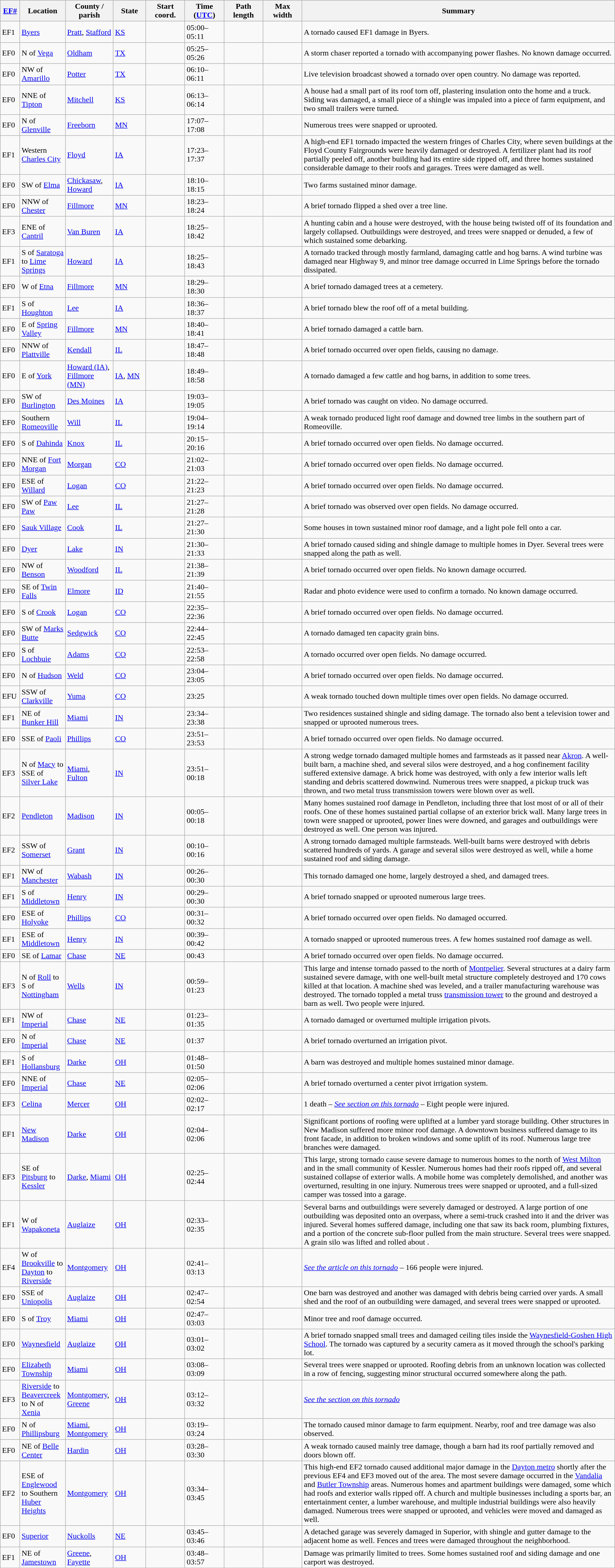<table class="wikitable sortable" style="width:100%;">
<tr>
<th scope="col" style="width:3%; text-align:center;"><a href='#'>EF#</a></th>
<th scope="col" style="width:7%; text-align:center;" class="unsortable">Location</th>
<th scope="col" style="width:6%; text-align:center;" class="unsortable">County / parish</th>
<th scope="col" style="width:5%; text-align:center;">State</th>
<th scope="col" style="width:6%; text-align:center;">Start coord.</th>
<th scope="col" style="width:6%; text-align:center;">Time (<a href='#'>UTC</a>)</th>
<th scope="col" style="width:6%; text-align:center;">Path length</th>
<th scope="col" style="width:6%; text-align:center;">Max width</th>
<th scope="col" class="unsortable" style="width:48%; text-align:center;">Summary</th>
</tr>
<tr>
<td bgcolor=>EF1</td>
<td><a href='#'>Byers</a></td>
<td><a href='#'>Pratt</a>, <a href='#'>Stafford</a></td>
<td><a href='#'>KS</a></td>
<td></td>
<td>05:00–05:11</td>
<td></td>
<td></td>
<td>A tornado caused EF1 damage in Byers.</td>
</tr>
<tr>
<td bgcolor=>EF0</td>
<td>N of <a href='#'>Vega</a></td>
<td><a href='#'>Oldham</a></td>
<td><a href='#'>TX</a></td>
<td></td>
<td>05:25–05:26</td>
<td></td>
<td></td>
<td>A storm chaser reported a tornado with accompanying power flashes. No known damage occurred.</td>
</tr>
<tr>
<td bgcolor=>EF0</td>
<td>NW of <a href='#'>Amarillo</a></td>
<td><a href='#'>Potter</a></td>
<td><a href='#'>TX</a></td>
<td></td>
<td>06:10–06:11</td>
<td></td>
<td></td>
<td>Live television broadcast showed a tornado over open country. No damage was reported.</td>
</tr>
<tr>
<td bgcolor=>EF0</td>
<td>NNE of <a href='#'>Tipton</a></td>
<td><a href='#'>Mitchell</a></td>
<td><a href='#'>KS</a></td>
<td></td>
<td>06:13–06:14</td>
<td></td>
<td></td>
<td>A house had a small part of its roof torn off, plastering insulation onto the home and a truck. Siding was damaged, a small piece of a shingle was impaled into a piece of farm equipment, and two small trailers were turned.</td>
</tr>
<tr>
<td bgcolor=>EF0</td>
<td>N of <a href='#'>Glenville</a></td>
<td><a href='#'>Freeborn</a></td>
<td><a href='#'>MN</a></td>
<td></td>
<td>17:07–17:08</td>
<td></td>
<td></td>
<td>Numerous trees were snapped or uprooted.</td>
</tr>
<tr>
<td bgcolor=>EF1</td>
<td>Western <a href='#'>Charles City</a></td>
<td><a href='#'>Floyd</a></td>
<td><a href='#'>IA</a></td>
<td></td>
<td>17:23–17:37</td>
<td></td>
<td></td>
<td>A high-end EF1 tornado impacted the western fringes of Charles City, where seven buildings at the Floyd County Fairgrounds were heavily damaged or destroyed. A fertilizer plant had its roof partially peeled off, another building had its entire side ripped off, and three homes sustained considerable damage to their roofs and garages. Trees were damaged as well.</td>
</tr>
<tr>
<td bgcolor=>EF0</td>
<td>SW of <a href='#'>Elma</a></td>
<td><a href='#'>Chickasaw</a>, <a href='#'>Howard</a></td>
<td><a href='#'>IA</a></td>
<td></td>
<td>18:10–18:15</td>
<td></td>
<td></td>
<td>Two farms sustained minor damage.</td>
</tr>
<tr>
<td bgcolor=>EF0</td>
<td>NNW of <a href='#'>Chester</a></td>
<td><a href='#'>Fillmore</a></td>
<td><a href='#'>MN</a></td>
<td></td>
<td>18:23–18:24</td>
<td></td>
<td></td>
<td>A brief tornado flipped a shed over a tree line.</td>
</tr>
<tr>
<td bgcolor=>EF3</td>
<td>ENE of <a href='#'>Cantril</a></td>
<td><a href='#'>Van Buren</a></td>
<td><a href='#'>IA</a></td>
<td></td>
<td>18:25–18:42</td>
<td></td>
<td></td>
<td>A hunting cabin and a house were destroyed, with the house being twisted off of its foundation and largely collapsed. Outbuildings were destroyed, and trees were snapped or denuded, a few of which sustained some debarking.</td>
</tr>
<tr>
<td bgcolor=>EF1</td>
<td>S of <a href='#'>Saratoga</a> to <a href='#'>Lime Springs</a></td>
<td><a href='#'>Howard</a></td>
<td><a href='#'>IA</a></td>
<td></td>
<td>18:25–18:43</td>
<td></td>
<td></td>
<td>A tornado tracked through mostly farmland, damaging cattle and hog barns. A wind turbine was damaged near Highway 9, and minor tree damage occurred in Lime Springs before the tornado dissipated.</td>
</tr>
<tr>
<td bgcolor=>EF0</td>
<td>W of <a href='#'>Etna</a></td>
<td><a href='#'>Fillmore</a></td>
<td><a href='#'>MN</a></td>
<td></td>
<td>18:29–18:30</td>
<td></td>
<td></td>
<td>A brief tornado damaged trees at a cemetery.</td>
</tr>
<tr>
<td bgcolor=>EF1</td>
<td>S of <a href='#'>Houghton</a></td>
<td><a href='#'>Lee</a></td>
<td><a href='#'>IA</a></td>
<td></td>
<td>18:36–18:37</td>
<td></td>
<td></td>
<td>A brief tornado blew the roof off of a metal building.</td>
</tr>
<tr>
<td bgcolor=>EF0</td>
<td>E of <a href='#'>Spring Valley</a></td>
<td><a href='#'>Fillmore</a></td>
<td><a href='#'>MN</a></td>
<td></td>
<td>18:40–18:41</td>
<td></td>
<td></td>
<td>A brief tornado damaged a cattle barn.</td>
</tr>
<tr>
<td bgcolor=>EF0</td>
<td>NNW of <a href='#'>Plattville</a></td>
<td><a href='#'>Kendall</a></td>
<td><a href='#'>IL</a></td>
<td></td>
<td>18:47–18:48</td>
<td></td>
<td></td>
<td>A brief tornado occurred over open fields, causing no damage.</td>
</tr>
<tr>
<td bgcolor=>EF0</td>
<td>E of <a href='#'>York</a></td>
<td><a href='#'>Howard (IA)</a>, <a href='#'>Fillmore (MN)</a></td>
<td><a href='#'>IA</a>, <a href='#'>MN</a></td>
<td></td>
<td>18:49–18:58</td>
<td></td>
<td></td>
<td>A tornado damaged a few cattle and hog barns, in addition to some trees.</td>
</tr>
<tr>
<td bgcolor=>EF0</td>
<td>SW of <a href='#'>Burlington</a></td>
<td><a href='#'>Des Moines</a></td>
<td><a href='#'>IA</a></td>
<td></td>
<td>19:03–19:05</td>
<td></td>
<td></td>
<td>A brief tornado was caught on video. No damage occurred.</td>
</tr>
<tr>
<td bgcolor=>EF0</td>
<td>Southern <a href='#'>Romeoville</a></td>
<td><a href='#'>Will</a></td>
<td><a href='#'>IL</a></td>
<td></td>
<td>19:04–19:14</td>
<td></td>
<td></td>
<td>A weak tornado produced light roof damage and downed tree limbs in the southern part of Romeoville.</td>
</tr>
<tr>
<td bgcolor=>EF0</td>
<td>S of <a href='#'>Dahinda</a></td>
<td><a href='#'>Knox</a></td>
<td><a href='#'>IL</a></td>
<td></td>
<td>20:15–20:16</td>
<td></td>
<td></td>
<td>A brief tornado occurred over open fields. No damage occurred.</td>
</tr>
<tr>
<td bgcolor=>EF0</td>
<td>NNE of <a href='#'>Fort Morgan</a></td>
<td><a href='#'>Morgan</a></td>
<td><a href='#'>CO</a></td>
<td></td>
<td>21:02–21:03</td>
<td></td>
<td></td>
<td>A brief tornado occurred over open fields. No damage occurred.</td>
</tr>
<tr>
<td bgcolor=>EF0</td>
<td>ESE of <a href='#'>Willard</a></td>
<td><a href='#'>Logan</a></td>
<td><a href='#'>CO</a></td>
<td></td>
<td>21:22–21:23</td>
<td></td>
<td></td>
<td>A brief tornado occurred over open fields. No damage occurred.</td>
</tr>
<tr>
<td bgcolor=>EF0</td>
<td>SW of <a href='#'>Paw Paw</a></td>
<td><a href='#'>Lee</a></td>
<td><a href='#'>IL</a></td>
<td></td>
<td>21:27–21:28</td>
<td></td>
<td></td>
<td>A brief tornado was observed over open fields. No damage occurred.</td>
</tr>
<tr>
<td bgcolor=>EF0</td>
<td><a href='#'>Sauk Village</a></td>
<td><a href='#'>Cook</a></td>
<td><a href='#'>IL</a></td>
<td></td>
<td>21:27–21:30</td>
<td></td>
<td></td>
<td>Some houses in town sustained minor roof damage, and a light pole fell onto a car.</td>
</tr>
<tr>
<td bgcolor=>EF0</td>
<td><a href='#'>Dyer</a></td>
<td><a href='#'>Lake</a></td>
<td><a href='#'>IN</a></td>
<td></td>
<td>21:30–21:33</td>
<td></td>
<td></td>
<td>A brief tornado caused siding and shingle damage to multiple homes in Dyer. Several trees were snapped along the path as well.</td>
</tr>
<tr>
<td bgcolor=>EF0</td>
<td>NW of <a href='#'>Benson</a></td>
<td><a href='#'>Woodford</a></td>
<td><a href='#'>IL</a></td>
<td></td>
<td>21:38–21:39</td>
<td></td>
<td></td>
<td>A brief tornado occurred over open fields. No known damage occurred.</td>
</tr>
<tr>
<td bgcolor=>EF0</td>
<td>SE of <a href='#'>Twin Falls</a></td>
<td><a href='#'>Elmore</a></td>
<td><a href='#'>ID</a></td>
<td></td>
<td>21:40–21:55</td>
<td></td>
<td></td>
<td>Radar and photo evidence were used to confirm a tornado. No known damage occurred.</td>
</tr>
<tr>
<td bgcolor=>EF0</td>
<td>S of <a href='#'>Crook</a></td>
<td><a href='#'>Logan</a></td>
<td><a href='#'>CO</a></td>
<td></td>
<td>22:35–22:36</td>
<td></td>
<td></td>
<td>A brief tornado occurred over open fields. No damage occurred.</td>
</tr>
<tr>
<td bgcolor=>EF0</td>
<td>SW of <a href='#'>Marks Butte</a></td>
<td><a href='#'>Sedgwick</a></td>
<td><a href='#'>CO</a></td>
<td></td>
<td>22:44–22:45</td>
<td></td>
<td></td>
<td>A tornado damaged ten  capacity grain bins.</td>
</tr>
<tr>
<td bgcolor=>EF0</td>
<td>S of <a href='#'>Lochbuie</a></td>
<td><a href='#'>Adams</a></td>
<td><a href='#'>CO</a></td>
<td></td>
<td>22:53–22:58</td>
<td></td>
<td></td>
<td>A tornado occurred over open fields. No damage occurred.</td>
</tr>
<tr>
<td bgcolor=>EF0</td>
<td>N of <a href='#'>Hudson</a></td>
<td><a href='#'>Weld</a></td>
<td><a href='#'>CO</a></td>
<td></td>
<td>23:04–23:05</td>
<td></td>
<td></td>
<td>A brief tornado occurred over open fields. No damage occurred.</td>
</tr>
<tr>
<td bgcolor=>EFU</td>
<td>SSW of <a href='#'>Clarkville</a></td>
<td><a href='#'>Yuma</a></td>
<td><a href='#'>CO</a></td>
<td></td>
<td>23:25</td>
<td></td>
<td></td>
<td>A weak tornado touched down multiple times over open fields. No damage occurred.</td>
</tr>
<tr>
<td bgcolor=>EF1</td>
<td>NE of <a href='#'>Bunker Hill</a></td>
<td><a href='#'>Miami</a></td>
<td><a href='#'>IN</a></td>
<td></td>
<td>23:34–23:38</td>
<td></td>
<td></td>
<td>Two residences sustained shingle and siding damage. The tornado also bent a television tower and snapped or uprooted numerous trees.</td>
</tr>
<tr>
<td bgcolor=>EF0</td>
<td>SSE of <a href='#'>Paoli</a></td>
<td><a href='#'>Phillips</a></td>
<td><a href='#'>CO</a></td>
<td></td>
<td>23:51–23:53</td>
<td></td>
<td></td>
<td>A brief tornado occurred over open fields. No damage occurred.</td>
</tr>
<tr>
<td bgcolor=>EF3</td>
<td>N of <a href='#'>Macy</a> to SSE of <a href='#'>Silver Lake</a></td>
<td><a href='#'>Miami</a>, <a href='#'>Fulton</a></td>
<td><a href='#'>IN</a></td>
<td></td>
<td>23:51–00:18</td>
<td></td>
<td></td>
<td>A strong wedge tornado damaged multiple homes and farmsteads as it passed near <a href='#'>Akron</a>. A well-built barn, a machine shed, and several silos were destroyed, and a hog confinement facility suffered extensive damage. A brick home was destroyed, with only a few interior walls left standing and debris scattered downwind. Numerous trees were snapped, a pickup truck was thrown, and two metal truss transmission towers were blown over as well.</td>
</tr>
<tr>
<td bgcolor=>EF2</td>
<td><a href='#'>Pendleton</a></td>
<td><a href='#'>Madison</a></td>
<td><a href='#'>IN</a></td>
<td></td>
<td>00:05–00:18</td>
<td></td>
<td></td>
<td>Many homes sustained roof damage in Pendleton, including three that lost most of or all of their roofs. One of these homes sustained partial collapse of an exterior brick wall. Many large trees in town were snapped or uprooted, power lines were downed, and garages and outbuildings were destroyed as well. One person was injured.</td>
</tr>
<tr>
<td bgcolor=>EF2</td>
<td>SSW of <a href='#'>Somerset</a></td>
<td><a href='#'>Grant</a></td>
<td><a href='#'>IN</a></td>
<td></td>
<td>00:10–00:16</td>
<td></td>
<td></td>
<td>A strong tornado damaged multiple farmsteads. Well-built barns were destroyed with debris scattered hundreds of yards. A garage and several silos were destroyed as well, while a home sustained roof and siding damage.</td>
</tr>
<tr>
<td bgcolor=>EF1</td>
<td>NW of <a href='#'>Manchester</a></td>
<td><a href='#'>Wabash</a></td>
<td><a href='#'>IN</a></td>
<td></td>
<td>00:26–00:30</td>
<td></td>
<td></td>
<td>This tornado damaged one home, largely destroyed a shed, and damaged trees.</td>
</tr>
<tr>
<td bgcolor=>EF1</td>
<td>S of <a href='#'>Middletown</a></td>
<td><a href='#'>Henry</a></td>
<td><a href='#'>IN</a></td>
<td></td>
<td>00:29–00:30</td>
<td></td>
<td></td>
<td>A brief tornado snapped or uprooted numerous large trees.</td>
</tr>
<tr>
<td bgcolor=>EF0</td>
<td>ESE of <a href='#'>Holyoke</a></td>
<td><a href='#'>Phillips</a></td>
<td><a href='#'>CO</a></td>
<td></td>
<td>00:31–00:32</td>
<td></td>
<td></td>
<td>A brief tornado occurred over open fields. No damaged occurred.</td>
</tr>
<tr>
<td bgcolor=>EF1</td>
<td>ESE of <a href='#'>Middletown</a></td>
<td><a href='#'>Henry</a></td>
<td><a href='#'>IN</a></td>
<td></td>
<td>00:39–00:42</td>
<td></td>
<td></td>
<td>A tornado snapped or uprooted numerous trees. A few homes sustained roof damage as well.</td>
</tr>
<tr>
<td bgcolor=>EF0</td>
<td>SE of <a href='#'>Lamar</a></td>
<td><a href='#'>Chase</a></td>
<td><a href='#'>NE</a></td>
<td></td>
<td>00:43</td>
<td></td>
<td></td>
<td>A brief tornado occurred over open fields. No damage occurred.</td>
</tr>
<tr>
<td bgcolor=>EF3</td>
<td>N of <a href='#'>Roll</a> to S of <a href='#'>Nottingham</a></td>
<td><a href='#'>Wells</a></td>
<td><a href='#'>IN</a></td>
<td></td>
<td>00:59–01:23</td>
<td></td>
<td></td>
<td>This large and intense tornado passed to the north of <a href='#'>Montpelier</a>. Several structures at a dairy farm sustained severe damage, with one well-built metal structure completely destroyed and 170 cows killed at that location. A machine shed was leveled, and a trailer manufacturing warehouse was destroyed. The tornado toppled a metal truss <a href='#'>transmission tower</a> to the ground and destroyed a barn as well. Two people were injured.</td>
</tr>
<tr>
<td bgcolor=>EF1</td>
<td>NW of <a href='#'>Imperial</a></td>
<td><a href='#'>Chase</a></td>
<td><a href='#'>NE</a></td>
<td></td>
<td>01:23–01:35</td>
<td></td>
<td></td>
<td>A tornado damaged or overturned multiple irrigation pivots.</td>
</tr>
<tr>
<td bgcolor=>EF0</td>
<td>N of <a href='#'>Imperial</a></td>
<td><a href='#'>Chase</a></td>
<td><a href='#'>NE</a></td>
<td></td>
<td>01:37</td>
<td></td>
<td></td>
<td>A brief tornado overturned an irrigation pivot.</td>
</tr>
<tr>
<td bgcolor=>EF1</td>
<td>S of <a href='#'>Hollansburg</a></td>
<td><a href='#'>Darke</a></td>
<td><a href='#'>OH</a></td>
<td></td>
<td>01:48–01:50</td>
<td></td>
<td></td>
<td>A barn was destroyed and multiple homes sustained minor damage.</td>
</tr>
<tr>
<td bgcolor=>EF0</td>
<td>NNE of <a href='#'>Imperial</a></td>
<td><a href='#'>Chase</a></td>
<td><a href='#'>NE</a></td>
<td></td>
<td>02:05–02:06</td>
<td></td>
<td></td>
<td>A brief tornado overturned a center pivot irrigation system.</td>
</tr>
<tr>
<td bgcolor=>EF3</td>
<td><a href='#'>Celina</a></td>
<td><a href='#'>Mercer</a></td>
<td><a href='#'>OH</a></td>
<td></td>
<td>02:02–02:17</td>
<td></td>
<td></td>
<td>1 death – <em><a href='#'>See section on this tornado</a></em> – Eight people were injured.</td>
</tr>
<tr>
<td bgcolor=>EF1</td>
<td><a href='#'>New Madison</a></td>
<td><a href='#'>Darke</a></td>
<td><a href='#'>OH</a></td>
<td></td>
<td>02:04–02:06</td>
<td></td>
<td></td>
<td>Significant portions of roofing were uplifted at a lumber yard storage building. Other structures in New Madison suffered more minor roof damage. A downtown business suffered damage to its front facade, in addition to broken windows and some uplift of its roof. Numerous large tree branches were damaged.</td>
</tr>
<tr>
<td bgcolor=>EF3</td>
<td>SE of <a href='#'>Pitsburg</a> to <a href='#'>Kessler</a></td>
<td><a href='#'>Darke</a>, <a href='#'>Miami</a></td>
<td><a href='#'>OH</a></td>
<td></td>
<td>02:25–02:44</td>
<td></td>
<td></td>
<td>This large, strong tornado cause severe damage to numerous homes to the north of <a href='#'>West Milton</a> and in the small community of Kessler. Numerous homes had their roofs ripped off, and several sustained collapse of exterior walls. A mobile home was completely demolished, and another was overturned, resulting in one injury. Numerous trees were snapped or uprooted, and a full-sized camper was tossed into a garage.</td>
</tr>
<tr>
<td bgcolor=>EF1</td>
<td>W of <a href='#'>Wapakoneta</a></td>
<td><a href='#'>Auglaize</a></td>
<td><a href='#'>OH</a></td>
<td></td>
<td>02:33–02:35</td>
<td></td>
<td></td>
<td>Several barns and outbuildings were severely damaged or destroyed. A large portion of one outbuilding was deposited onto an overpass, where a semi-truck crashed into it and the driver was injured. Several homes suffered damage, including one that saw its back room, plumbing fixtures, and a portion of the concrete sub-floor pulled from the main structure. Several trees were snapped. A grain silo was lifted and rolled about .</td>
</tr>
<tr>
<td bgcolor=>EF4</td>
<td>W of <a href='#'>Brookville</a> to <a href='#'>Dayton</a> to <a href='#'>Riverside</a></td>
<td><a href='#'>Montgomery</a></td>
<td><a href='#'>OH</a></td>
<td></td>
<td>02:41–03:13</td>
<td></td>
<td></td>
<td><em><a href='#'>See the article on this tornado</a></em> – 166 people were injured.</td>
</tr>
<tr>
<td bgcolor=>EF0</td>
<td>SSE of <a href='#'>Uniopolis</a></td>
<td><a href='#'>Auglaize</a></td>
<td><a href='#'>OH</a></td>
<td></td>
<td>02:47–02:54</td>
<td></td>
<td></td>
<td>One barn was destroyed and another was damaged with debris being carried over  yards. A small shed and the roof of an outbuilding were damaged, and several trees were snapped or uprooted.</td>
</tr>
<tr>
<td bgcolor=>EF0</td>
<td>S of <a href='#'>Troy</a></td>
<td><a href='#'>Miami</a></td>
<td><a href='#'>OH</a></td>
<td></td>
<td>02:47–03:03</td>
<td></td>
<td></td>
<td>Minor tree and roof damage occurred.</td>
</tr>
<tr>
<td bgcolor=>EF0</td>
<td><a href='#'>Waynesfield</a></td>
<td><a href='#'>Auglaize</a></td>
<td><a href='#'>OH</a></td>
<td></td>
<td>03:01–03:02</td>
<td></td>
<td></td>
<td>A brief tornado snapped small trees and damaged ceiling tiles inside the <a href='#'>Waynesfield-Goshen High School</a>. The tornado was captured by a security camera as it moved through the school's parking lot.</td>
</tr>
<tr>
<td bgcolor=>EF0</td>
<td><a href='#'>Elizabeth Township</a></td>
<td><a href='#'>Miami</a></td>
<td><a href='#'>OH</a></td>
<td></td>
<td>03:08–03:09</td>
<td></td>
<td></td>
<td>Several trees were snapped or uprooted. Roofing debris from an unknown location was collected in a row of fencing, suggesting minor structural occurred somewhere along the path.</td>
</tr>
<tr>
<td bgcolor=>EF3</td>
<td><a href='#'>Riverside</a> to <a href='#'>Beavercreek</a> to N of <a href='#'>Xenia</a></td>
<td><a href='#'>Montgomery</a>, <a href='#'>Greene</a></td>
<td><a href='#'>OH</a></td>
<td></td>
<td>03:12–03:32</td>
<td></td>
<td></td>
<td><em><a href='#'>See the section on this tornado</a></em></td>
</tr>
<tr>
<td bgcolor=>EF0</td>
<td>N of <a href='#'>Phillipsburg</a></td>
<td><a href='#'>Miami</a>, <a href='#'>Montgomery</a></td>
<td><a href='#'>OH</a></td>
<td></td>
<td>03:19–03:24</td>
<td></td>
<td></td>
<td>The tornado caused minor damage to farm equipment. Nearby, roof and tree damage was also observed.</td>
</tr>
<tr>
<td bgcolor=>EF0</td>
<td>NE of <a href='#'>Belle Center</a></td>
<td><a href='#'>Hardin</a></td>
<td><a href='#'>OH</a></td>
<td></td>
<td>03:28–03:30</td>
<td></td>
<td></td>
<td>A weak tornado caused mainly tree damage, though a barn had its roof partially removed and doors blown off.</td>
</tr>
<tr>
<td bgcolor=>EF2</td>
<td>ESE of <a href='#'>Englewood</a> to Southern <a href='#'>Huber Heights</a></td>
<td><a href='#'>Montgomery</a></td>
<td><a href='#'>OH</a></td>
<td></td>
<td>03:34–03:45</td>
<td></td>
<td></td>
<td>This high-end EF2 tornado caused additional major damage in the <a href='#'>Dayton metro</a> shortly after the previous EF4 and EF3 moved out of the area. The most severe damage occurred in the <a href='#'>Vandalia</a> and <a href='#'>Butler Township</a> areas. Numerous homes and apartment buildings were damaged, some which had roofs and exterior walls ripped off. A church and multiple businesses including a sports bar, an entertainment center, a lumber warehouse, and multiple industrial buildings were also heavily damaged. Numerous trees were snapped or uprooted, and vehicles were moved and damaged as well.</td>
</tr>
<tr>
<td bgcolor=>EF0</td>
<td><a href='#'>Superior</a></td>
<td><a href='#'>Nuckolls</a></td>
<td><a href='#'>NE</a></td>
<td></td>
<td>03:45–03:46</td>
<td></td>
<td></td>
<td>A detached garage was severely damaged in Superior, with shingle and gutter damage to the adjacent home as well. Fences and trees were damaged throughout the neighborhood.</td>
</tr>
<tr>
<td bgcolor=>EF1</td>
<td>NE of <a href='#'>Jamestown</a></td>
<td><a href='#'>Greene</a>, <a href='#'>Fayette</a></td>
<td><a href='#'>OH</a></td>
<td></td>
<td>03:48–03:57</td>
<td></td>
<td></td>
<td>Damage was primarily limited to trees. Some homes sustained roof and siding damage and one carport was destroyed.</td>
</tr>
<tr>
</tr>
</table>
